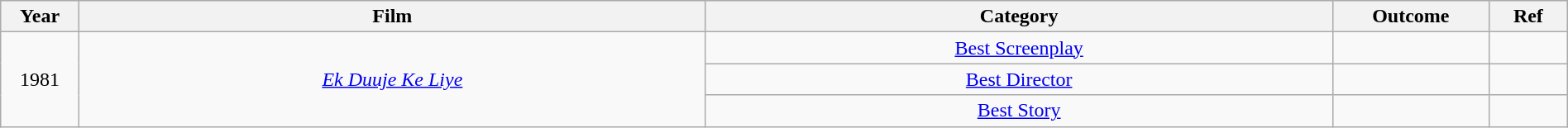<table class="wikitable" style="width:100%;">
<tr>
<th width=5%>Year</th>
<th style="width:40%;">Film</th>
<th style="width:40%;">Category</th>
<th style="width:10%;">Outcome</th>
<th style="width:5%;">Ref</th>
</tr>
<tr>
<td rowspan="3" style="text-align:center;">1981</td>
<td rowspan="3" style="text-align:center;"><em><a href='#'>Ek Duuje Ke Liye</a></em></td>
<td style="text-align:center;"><a href='#'>Best Screenplay</a></td>
<td></td>
<td></td>
</tr>
<tr>
<td style="text-align:center;"><a href='#'>Best Director</a></td>
<td></td>
<td></td>
</tr>
<tr>
<td style="text-align:center;"><a href='#'>Best Story</a></td>
<td></td>
<td></td>
</tr>
</table>
